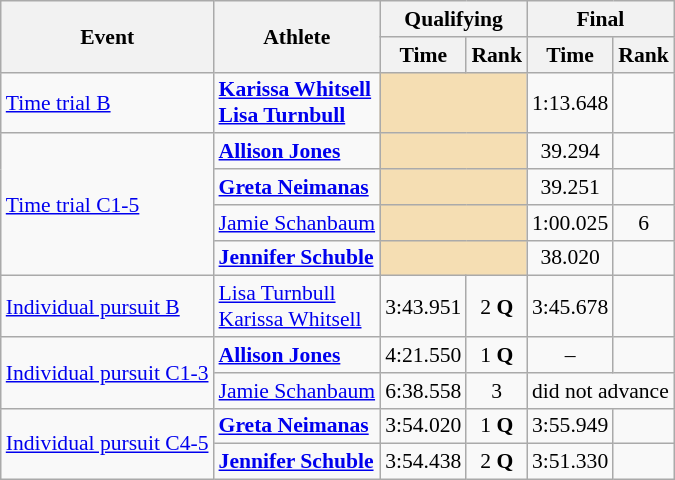<table class=wikitable style="font-size:90%">
<tr>
<th rowspan=2>Event</th>
<th rowspan=2>Athlete</th>
<th colspan=2>Qualifying</th>
<th colspan=2>Final</th>
</tr>
<tr>
<th>Time</th>
<th>Rank</th>
<th>Time</th>
<th>Rank</th>
</tr>
<tr>
<td><a href='#'>Time trial B</a></td>
<td><strong><a href='#'>Karissa Whitsell</a><br><a href='#'>Lisa Turnbull</a></strong></td>
<td align=center bgcolor=wheat colspan=2></td>
<td align=center>1:13.648</td>
<td align=center></td>
</tr>
<tr>
<td rowspan=4><a href='#'>Time trial C1-5</a></td>
<td><strong><a href='#'>Allison Jones</a></strong></td>
<td align=center bgcolor=wheat colspan=2></td>
<td align=center>39.294</td>
<td align=center></td>
</tr>
<tr>
<td><strong><a href='#'>Greta Neimanas</a></strong></td>
<td align=center bgcolor=wheat colspan=2></td>
<td align=center>39.251</td>
<td align=center></td>
</tr>
<tr>
<td><a href='#'>Jamie Schanbaum</a></td>
<td align=center bgcolor=wheat colspan=2></td>
<td align=center>1:00.025</td>
<td align=center>6</td>
</tr>
<tr>
<td><strong><a href='#'>Jennifer Schuble</a></strong></td>
<td align=center bgcolor=wheat colspan=2></td>
<td align=center>38.020</td>
<td align=center></td>
</tr>
<tr>
<td><a href='#'>Individual pursuit B</a></td>
<td><a href='#'>Lisa Turnbull</a><br><a href='#'>Karissa Whitsell</a></td>
<td align=center>3:43.951</td>
<td align=center>2 <strong>Q</strong></td>
<td align=center>3:45.678</td>
<td align=center></td>
</tr>
<tr>
<td rowspan=2><a href='#'>Individual pursuit C1-3</a></td>
<td><strong><a href='#'>Allison Jones</a></strong></td>
<td align=center>4:21.550</td>
<td align=center>1 <strong>Q</strong></td>
<td align=center>–</td>
<td align=center></td>
</tr>
<tr>
<td><a href='#'>Jamie Schanbaum</a></td>
<td align=center>6:38.558</td>
<td align=center>3</td>
<td align=center colspan=2>did not advance</td>
</tr>
<tr>
<td rowspan=2><a href='#'>Individual pursuit C4-5</a></td>
<td><strong><a href='#'>Greta Neimanas</a></strong></td>
<td align=center>3:54.020</td>
<td align=center>1 <strong>Q</strong></td>
<td align=center>3:55.949</td>
<td align=center></td>
</tr>
<tr>
<td><strong><a href='#'>Jennifer Schuble</a></strong></td>
<td align=center>3:54.438</td>
<td align=center>2 <strong>Q</strong></td>
<td align=center>3:51.330</td>
<td align=center></td>
</tr>
</table>
